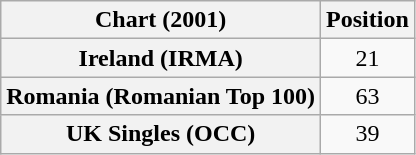<table class="wikitable sortable plainrowheaders" style="text-align:center">
<tr>
<th scope="col">Chart (2001)</th>
<th scope="col">Position</th>
</tr>
<tr>
<th scope="row">Ireland (IRMA)</th>
<td>21</td>
</tr>
<tr>
<th scope="row">Romania (Romanian Top 100)</th>
<td>63</td>
</tr>
<tr>
<th scope="row">UK Singles (OCC)</th>
<td>39</td>
</tr>
</table>
